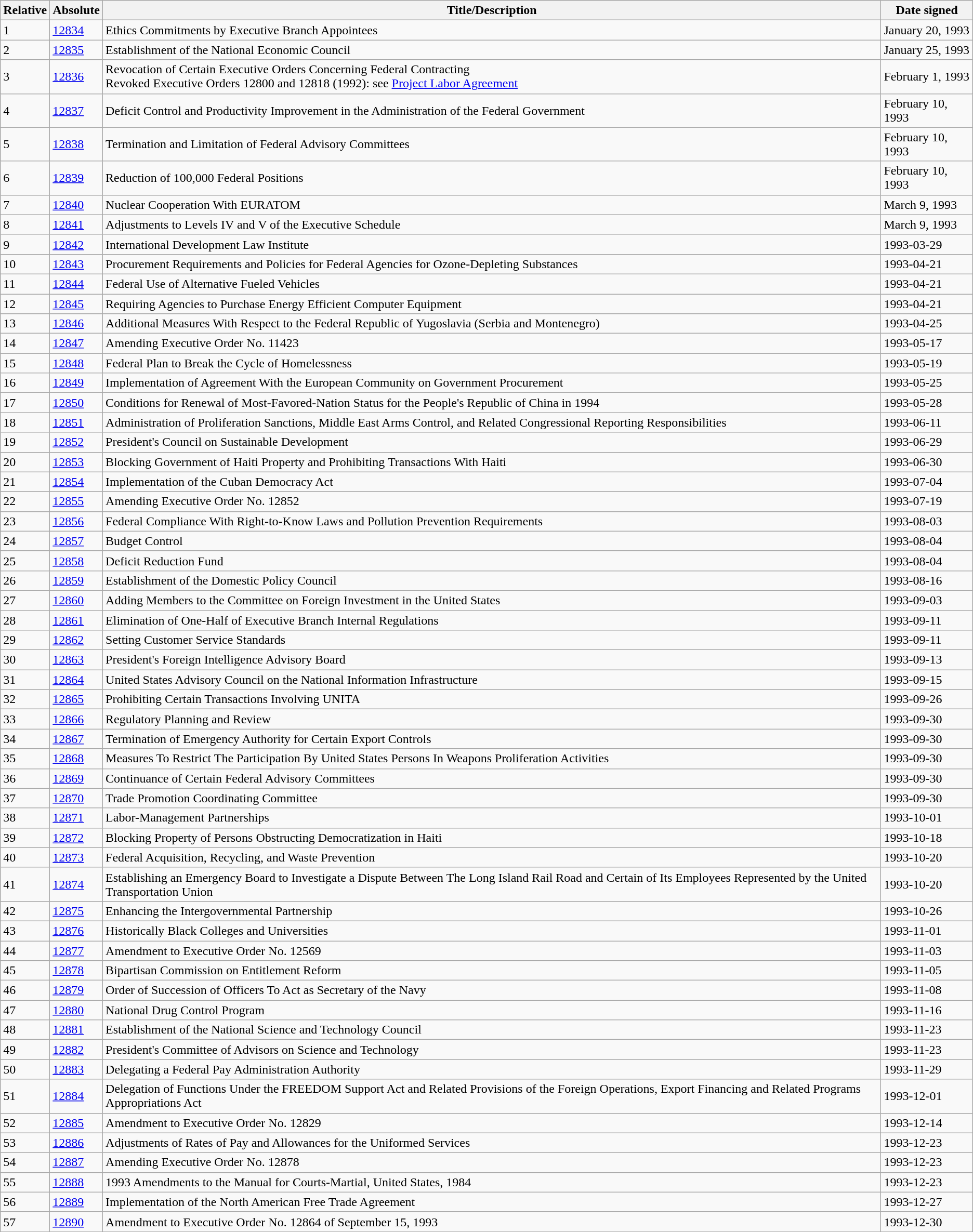<table class="wikitable">
<tr>
<th>Relative </th>
<th>Absolute </th>
<th>Title/Description</th>
<th>Date signed</th>
</tr>
<tr>
<td>1</td>
<td><a href='#'>12834</a></td>
<td>Ethics Commitments by Executive Branch Appointees</td>
<td>January 20, 1993</td>
</tr>
<tr>
<td>2</td>
<td><a href='#'>12835</a></td>
<td>Establishment of the National Economic Council</td>
<td>January 25, 1993</td>
</tr>
<tr>
<td>3</td>
<td><a href='#'>12836</a></td>
<td>Revocation of Certain Executive Orders Concerning Federal Contracting<br>Revoked Executive Orders 12800 and 12818 (1992): see <a href='#'>Project Labor Agreement</a></td>
<td>February 1, 1993</td>
</tr>
<tr>
<td>4</td>
<td><a href='#'>12837</a></td>
<td>Deficit Control and Productivity Improvement in the Administration of the Federal Government</td>
<td>February 10, 1993</td>
</tr>
<tr>
<td>5</td>
<td><a href='#'>12838</a></td>
<td>Termination and Limitation of Federal Advisory Committees</td>
<td>February 10, 1993</td>
</tr>
<tr>
<td>6</td>
<td><a href='#'>12839</a></td>
<td>Reduction of 100,000 Federal Positions</td>
<td>February 10, 1993</td>
</tr>
<tr>
<td>7</td>
<td><a href='#'>12840</a></td>
<td>Nuclear Cooperation With EURATOM</td>
<td>March 9, 1993</td>
</tr>
<tr>
<td>8</td>
<td><a href='#'>12841</a></td>
<td>Adjustments to Levels IV and V of the Executive Schedule</td>
<td>March 9, 1993</td>
</tr>
<tr>
<td>9</td>
<td><a href='#'>12842</a></td>
<td>International Development Law Institute</td>
<td>1993-03-29</td>
</tr>
<tr>
<td>10</td>
<td><a href='#'>12843</a></td>
<td>Procurement Requirements and Policies for Federal Agencies for Ozone-Depleting Substances</td>
<td>1993-04-21</td>
</tr>
<tr>
<td>11</td>
<td><a href='#'>12844</a></td>
<td>Federal Use of Alternative Fueled Vehicles</td>
<td>1993-04-21</td>
</tr>
<tr>
<td>12</td>
<td><a href='#'>12845</a></td>
<td>Requiring Agencies to Purchase Energy Efficient Computer Equipment</td>
<td>1993-04-21</td>
</tr>
<tr>
<td>13</td>
<td><a href='#'>12846</a></td>
<td>Additional Measures With Respect to the Federal Republic of Yugoslavia (Serbia and Montenegro)</td>
<td>1993-04-25</td>
</tr>
<tr>
<td>14</td>
<td><a href='#'>12847</a></td>
<td>Amending Executive Order No. 11423</td>
<td>1993-05-17</td>
</tr>
<tr>
<td>15</td>
<td><a href='#'>12848</a></td>
<td>Federal Plan to Break the Cycle of Homelessness</td>
<td>1993-05-19</td>
</tr>
<tr>
<td>16</td>
<td><a href='#'>12849</a></td>
<td>Implementation of Agreement With the European Community on Government Procurement</td>
<td>1993-05-25</td>
</tr>
<tr>
<td>17</td>
<td><a href='#'>12850</a></td>
<td>Conditions for Renewal of Most-Favored-Nation Status for the People's Republic of China in 1994</td>
<td>1993-05-28</td>
</tr>
<tr>
<td>18</td>
<td><a href='#'>12851</a></td>
<td>Administration of Proliferation Sanctions, Middle East Arms Control, and Related Congressional Reporting Responsibilities</td>
<td>1993-06-11</td>
</tr>
<tr>
<td>19</td>
<td><a href='#'>12852</a></td>
<td>President's Council on Sustainable Development</td>
<td>1993-06-29</td>
</tr>
<tr>
<td>20</td>
<td><a href='#'>12853</a></td>
<td>Blocking Government of Haiti Property and Prohibiting Transactions With Haiti</td>
<td>1993-06-30</td>
</tr>
<tr>
<td>21</td>
<td><a href='#'>12854</a></td>
<td>Implementation of the Cuban Democracy Act</td>
<td>1993-07-04</td>
</tr>
<tr>
<td>22</td>
<td><a href='#'>12855</a></td>
<td>Amending Executive Order No. 12852</td>
<td>1993-07-19</td>
</tr>
<tr>
<td>23</td>
<td><a href='#'>12856</a></td>
<td>Federal Compliance With Right-to-Know Laws and Pollution Prevention Requirements</td>
<td>1993-08-03</td>
</tr>
<tr>
<td>24</td>
<td><a href='#'>12857</a></td>
<td>Budget Control</td>
<td>1993-08-04</td>
</tr>
<tr>
<td>25</td>
<td><a href='#'>12858</a></td>
<td>Deficit Reduction Fund</td>
<td>1993-08-04</td>
</tr>
<tr>
<td>26</td>
<td><a href='#'>12859</a></td>
<td>Establishment of the Domestic Policy Council</td>
<td>1993-08-16</td>
</tr>
<tr>
<td>27</td>
<td><a href='#'>12860</a></td>
<td>Adding Members to the Committee on Foreign Investment in the United States</td>
<td>1993-09-03</td>
</tr>
<tr>
<td>28</td>
<td><a href='#'>12861</a></td>
<td>Elimination of One-Half of Executive Branch Internal Regulations</td>
<td>1993-09-11</td>
</tr>
<tr>
<td>29</td>
<td><a href='#'>12862</a></td>
<td>Setting Customer Service Standards</td>
<td>1993-09-11</td>
</tr>
<tr>
<td>30</td>
<td><a href='#'>12863</a></td>
<td>President's Foreign Intelligence Advisory Board</td>
<td>1993-09-13</td>
</tr>
<tr>
<td>31</td>
<td><a href='#'>12864</a></td>
<td>United States Advisory Council on the National Information Infrastructure</td>
<td>1993-09-15</td>
</tr>
<tr>
<td>32</td>
<td><a href='#'>12865</a></td>
<td>Prohibiting Certain Transactions Involving UNITA</td>
<td>1993-09-26</td>
</tr>
<tr>
<td>33</td>
<td><a href='#'>12866</a></td>
<td>Regulatory Planning and Review</td>
<td>1993-09-30</td>
</tr>
<tr>
<td>34</td>
<td><a href='#'>12867</a></td>
<td>Termination of Emergency Authority for Certain Export Controls</td>
<td>1993-09-30</td>
</tr>
<tr>
<td>35</td>
<td><a href='#'>12868</a></td>
<td>Measures To Restrict The Participation By United States Persons In Weapons Proliferation Activities</td>
<td>1993-09-30</td>
</tr>
<tr>
<td>36</td>
<td><a href='#'>12869</a></td>
<td>Continuance of Certain Federal Advisory Committees</td>
<td>1993-09-30</td>
</tr>
<tr>
<td>37</td>
<td><a href='#'>12870</a></td>
<td>Trade Promotion Coordinating Committee</td>
<td>1993-09-30</td>
</tr>
<tr>
<td>38</td>
<td><a href='#'>12871</a></td>
<td>Labor-Management Partnerships</td>
<td>1993-10-01</td>
</tr>
<tr>
<td>39</td>
<td><a href='#'>12872</a></td>
<td>Blocking Property of Persons Obstructing Democratization in Haiti</td>
<td>1993-10-18</td>
</tr>
<tr>
<td>40</td>
<td><a href='#'>12873</a></td>
<td>Federal Acquisition, Recycling, and Waste Prevention</td>
<td>1993-10-20</td>
</tr>
<tr>
<td>41</td>
<td><a href='#'>12874</a></td>
<td>Establishing an Emergency Board to Investigate a Dispute Between The Long Island Rail Road and Certain of Its Employees Represented by the United Transportation Union</td>
<td>1993-10-20</td>
</tr>
<tr>
<td>42</td>
<td><a href='#'>12875</a></td>
<td>Enhancing the Intergovernmental Partnership</td>
<td>1993-10-26</td>
</tr>
<tr>
<td>43</td>
<td><a href='#'>12876</a></td>
<td>Historically Black Colleges and Universities</td>
<td>1993-11-01</td>
</tr>
<tr>
<td>44</td>
<td><a href='#'>12877</a></td>
<td>Amendment to Executive Order No. 12569</td>
<td>1993-11-03</td>
</tr>
<tr>
<td>45</td>
<td><a href='#'>12878</a></td>
<td>Bipartisan Commission on Entitlement Reform</td>
<td>1993-11-05</td>
</tr>
<tr>
<td>46</td>
<td><a href='#'>12879</a></td>
<td>Order of Succession of Officers To Act as Secretary of the Navy</td>
<td>1993-11-08</td>
</tr>
<tr>
<td>47</td>
<td><a href='#'>12880</a></td>
<td>National Drug Control Program</td>
<td>1993-11-16</td>
</tr>
<tr>
<td>48</td>
<td><a href='#'>12881</a></td>
<td>Establishment of the National Science and Technology Council</td>
<td>1993-11-23</td>
</tr>
<tr>
<td>49</td>
<td><a href='#'>12882</a></td>
<td>President's Committee of Advisors on Science and Technology</td>
<td>1993-11-23</td>
</tr>
<tr>
<td>50</td>
<td><a href='#'>12883</a></td>
<td>Delegating a Federal Pay Administration Authority</td>
<td>1993-11-29</td>
</tr>
<tr>
<td>51</td>
<td><a href='#'>12884</a></td>
<td>Delegation of Functions Under the FREEDOM Support Act and Related Provisions of the Foreign Operations, Export Financing and Related Programs Appropriations Act</td>
<td>1993-12-01</td>
</tr>
<tr>
<td>52</td>
<td><a href='#'>12885</a></td>
<td>Amendment to Executive Order No. 12829</td>
<td>1993-12-14</td>
</tr>
<tr>
<td>53</td>
<td><a href='#'>12886</a></td>
<td>Adjustments of Rates of Pay and Allowances for the Uniformed Services</td>
<td>1993-12-23</td>
</tr>
<tr>
<td>54</td>
<td><a href='#'>12887</a></td>
<td>Amending Executive Order No. 12878</td>
<td>1993-12-23</td>
</tr>
<tr>
<td>55</td>
<td><a href='#'>12888</a></td>
<td>1993 Amendments to the Manual for Courts-Martial, United States, 1984</td>
<td>1993-12-23</td>
</tr>
<tr>
<td>56</td>
<td><a href='#'>12889</a></td>
<td>Implementation of the North American Free Trade Agreement</td>
<td>1993-12-27</td>
</tr>
<tr>
<td>57</td>
<td><a href='#'>12890</a></td>
<td>Amendment to Executive Order No. 12864 of September 15, 1993</td>
<td>1993-12-30</td>
</tr>
</table>
